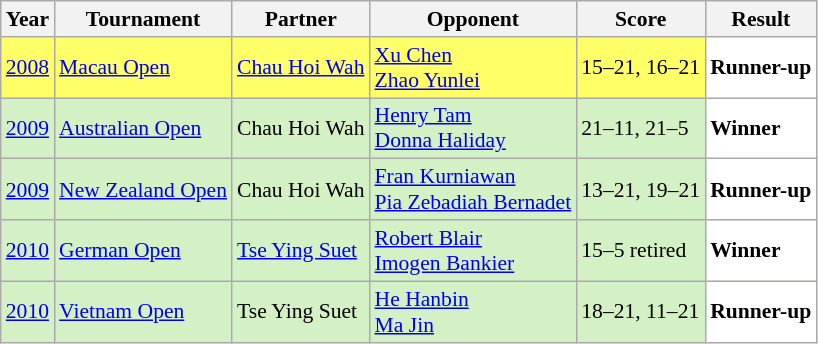<table class="sortable wikitable" style="font-size: 90%;">
<tr>
<th>Year</th>
<th>Tournament</th>
<th>Partner</th>
<th>Opponent</th>
<th>Score</th>
<th>Result</th>
</tr>
<tr style="background:#FFFF67">
<td align="center"><a href='#'>2008</a></td>
<td align="left"><a href='#'>Macau Open</a></td>
<td align="left"> <a href='#'>Chau Hoi Wah</a></td>
<td align="left"> <a href='#'>Xu Chen</a> <br>  <a href='#'>Zhao Yunlei</a></td>
<td align="left">15–21, 16–21</td>
<td style="text-align:left; background:white"> <strong>Runner-up</strong></td>
</tr>
<tr style="background:#D4F1C5">
<td align="center"><a href='#'>2009</a></td>
<td align="left"><a href='#'>Australian Open</a></td>
<td align="left"> Chau Hoi Wah</td>
<td align="left"> <a href='#'>Henry Tam</a> <br>  <a href='#'>Donna Haliday</a></td>
<td align="left">21–11, 21–5</td>
<td style="text-align:left; background:white"> <strong>Winner</strong></td>
</tr>
<tr style="background:#D4F1C5">
<td align="center"><a href='#'>2009</a></td>
<td align="left"><a href='#'>New Zealand Open</a></td>
<td align="left"> Chau Hoi Wah</td>
<td align="left"> <a href='#'>Fran Kurniawan</a> <br>  <a href='#'>Pia Zebadiah Bernadet</a></td>
<td align="left">13–21, 19–21</td>
<td style="text-align:left; background:white"> <strong>Runner-up</strong></td>
</tr>
<tr style="background:#D4F1C5">
<td align="center"><a href='#'>2010</a></td>
<td align="left"><a href='#'>German Open</a></td>
<td align="left"> <a href='#'>Tse Ying Suet</a></td>
<td align="left"> <a href='#'>Robert Blair</a> <br>  <a href='#'>Imogen Bankier</a></td>
<td align="left">15–5 retired</td>
<td style="text-align:left; background:white"> <strong>Winner</strong></td>
</tr>
<tr style="background:#D4F1C5">
<td align="center"><a href='#'>2010</a></td>
<td align="left"><a href='#'>Vietnam Open</a></td>
<td align="left"> Tse Ying Suet</td>
<td align="left"> <a href='#'>He Hanbin</a> <br>  <a href='#'>Ma Jin</a></td>
<td align="left">18–21, 11–21</td>
<td style="text-align:left; background:white"> <strong>Runner-up</strong></td>
</tr>
</table>
